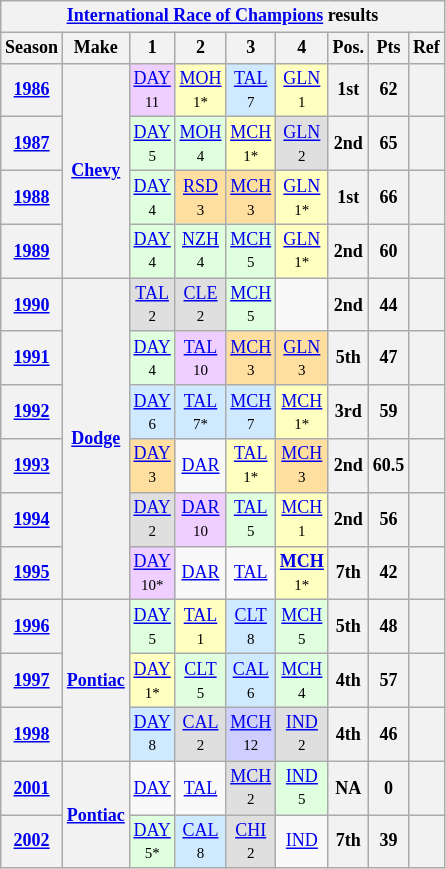<table class="wikitable" style="text-align:center; font-size:75%">
<tr>
<th colspan=9><a href='#'>International Race of Champions</a> results</th>
</tr>
<tr>
<th>Season</th>
<th>Make</th>
<th>1</th>
<th>2</th>
<th>3</th>
<th>4</th>
<th>Pos.</th>
<th>Pts</th>
<th>Ref</th>
</tr>
<tr>
<th><a href='#'>1986</a></th>
<th rowspan=4><a href='#'>Chevy</a></th>
<td style="background:#EFCFFF;"><a href='#'>DAY</a><br><small>11</small></td>
<td style="background:#FFFFBF;"><a href='#'>MOH</a><br><small>1*</small></td>
<td style="background:#CFEAFF;"><a href='#'>TAL</a><br><small>7</small></td>
<td style="background:#FFFFBF;"><a href='#'>GLN</a><br><small>1</small></td>
<th>1st</th>
<th>62</th>
<th></th>
</tr>
<tr>
<th><a href='#'>1987</a></th>
<td style="background:#DFFFDF;"><a href='#'>DAY</a><br><small>5</small></td>
<td style="background:#DFFFDF;"><a href='#'>MOH</a><br><small>4</small></td>
<td style="background:#FFFFBF;"><a href='#'>MCH</a><br><small>1*</small></td>
<td style="background:#DFDFDF;"><a href='#'>GLN</a><br><small>2</small></td>
<th>2nd</th>
<th>65</th>
<th></th>
</tr>
<tr>
<th><a href='#'>1988</a></th>
<td style="background:#DFFFDF;"><a href='#'>DAY</a><br><small>4</small></td>
<td style="background:#FFDF9F;"><a href='#'>RSD</a><br><small>3</small></td>
<td style="background:#FFDF9F;"><a href='#'>MCH</a><br><small>3</small></td>
<td style="background:#FFFFBF;"><a href='#'>GLN</a><br><small>1*</small></td>
<th>1st</th>
<th>66</th>
<th></th>
</tr>
<tr>
<th><a href='#'>1989</a></th>
<td style="background:#DFFFDF;"><a href='#'>DAY</a><br><small>4</small></td>
<td style="background:#DFFFDF;"><a href='#'>NZH</a><br><small>4</small></td>
<td style="background:#DFFFDF;"><a href='#'>MCH</a><br><small>5</small></td>
<td style="background:#FFFFBF;"><a href='#'>GLN</a><br><small>1*</small></td>
<th>2nd</th>
<th>60</th>
<th></th>
</tr>
<tr>
<th><a href='#'>1990</a></th>
<th rowspan=6><a href='#'>Dodge</a></th>
<td style="background:#DFDFDF;"><a href='#'>TAL</a><br><small>2</small></td>
<td style="background:#DFDFDF;"><a href='#'>CLE</a><br><small>2</small></td>
<td style="background:#DFFFDF;"><a href='#'>MCH</a><br><small>5</small></td>
<td></td>
<th>2nd</th>
<th>44</th>
<th></th>
</tr>
<tr>
<th><a href='#'>1991</a></th>
<td style="background:#DFFFDF;"><a href='#'>DAY</a><br><small>4</small></td>
<td style="background:#EFCFFF;"><a href='#'>TAL</a><br><small>10</small></td>
<td style="background:#FFDF9F;"><a href='#'>MCH</a><br><small>3</small></td>
<td style="background:#FFDF9F;"><a href='#'>GLN</a><br><small>3</small></td>
<th>5th</th>
<th>47</th>
<th></th>
</tr>
<tr>
<th><a href='#'>1992</a></th>
<td style="background:#CFEAFF;"><a href='#'>DAY</a><br><small>6</small></td>
<td style="background:#CFEAFF;"><a href='#'>TAL</a><br><small>7*</small></td>
<td style="background:#CFEAFF;"><a href='#'>MCH</a><br><small>7</small></td>
<td style="background:#FFFFBF;"><a href='#'>MCH</a><br><small>1*</small></td>
<th>3rd</th>
<th>59</th>
<th></th>
</tr>
<tr>
<th><a href='#'>1993</a></th>
<td style="background:#FFDF9F;"><a href='#'>DAY</a><br><small>3</small></td>
<td><a href='#'>DAR</a></td>
<td style="background:#FFFFBF;"><a href='#'>TAL</a><br><small>1*</small></td>
<td style="background:#FFDF9F;"><a href='#'>MCH</a><br><small>3</small></td>
<th>2nd</th>
<th>60.5</th>
<th></th>
</tr>
<tr>
<th><a href='#'>1994</a></th>
<td style="background:#DFDFDF;"><a href='#'>DAY</a><br><small>2</small></td>
<td style="background:#EFCFFF;"><a href='#'>DAR</a><br><small>10</small></td>
<td style="background:#DFFFDF;"><a href='#'>TAL</a><br><small>5</small></td>
<td style="background:#FFFFBF;"><a href='#'>MCH</a><br><small>1</small></td>
<th>2nd</th>
<th>56</th>
<th></th>
</tr>
<tr>
<th><a href='#'>1995</a></th>
<td style="background:#EFCFFF;"><a href='#'>DAY</a><br><small>10*</small></td>
<td><a href='#'>DAR</a></td>
<td><a href='#'>TAL</a></td>
<td style="background:#FFFFBF;"><strong><a href='#'>MCH</a></strong><br><small>1*</small></td>
<th>7th</th>
<th>42</th>
<th></th>
</tr>
<tr>
<th><a href='#'>1996</a></th>
<th rowspan=3><a href='#'>Pontiac</a></th>
<td style="background:#DFFFDF;"><a href='#'>DAY</a><br><small>5</small></td>
<td style="background:#FFFFBF;"><a href='#'>TAL</a><br><small>1</small></td>
<td style="background:#CFEAFF;"><a href='#'>CLT</a><br><small>8</small></td>
<td style="background:#DFFFDF;"><a href='#'>MCH</a><br><small>5</small></td>
<th>5th</th>
<th>48</th>
<th></th>
</tr>
<tr>
<th><a href='#'>1997</a></th>
<td style="background:#FFFFBF;"><a href='#'>DAY</a><br><small>1*</small></td>
<td style="background:#DFFFDF;"><a href='#'>CLT</a><br><small>5</small></td>
<td style="background:#CFEAFF;"><a href='#'>CAL</a><br><small>6</small></td>
<td style="background:#DFFFDF;"><a href='#'>MCH</a><br><small>4</small></td>
<th>4th</th>
<th>57</th>
<th></th>
</tr>
<tr>
<th><a href='#'>1998</a></th>
<td style="background:#CFEAFF;"><a href='#'>DAY</a><br><small>8</small></td>
<td style="background:#DFDFDF;"><a href='#'>CAL</a><br><small>2</small></td>
<td style="background:#CFCFFF;"><a href='#'>MCH</a><br><small>12</small></td>
<td style="background:#DFDFDF;"><a href='#'>IND</a><br><small>2</small></td>
<th>4th</th>
<th>46</th>
<th></th>
</tr>
<tr>
<th><a href='#'>2001</a></th>
<th rowspan=2><a href='#'>Pontiac</a></th>
<td><a href='#'>DAY</a></td>
<td><a href='#'>TAL</a></td>
<td style="background:#DFDFDF;"><a href='#'>MCH</a><br><small>2</small></td>
<td style="background:#DFFFDF;"><a href='#'>IND</a><br><small>5</small></td>
<th>NA</th>
<th>0</th>
<th></th>
</tr>
<tr>
<th><a href='#'>2002</a></th>
<td style="background:#DFFFDF;"><a href='#'>DAY</a><br><small>5*</small></td>
<td style="background:#CFEAFF;"><a href='#'>CAL</a><br><small>8</small></td>
<td style="background:#DFDFDF;"><a href='#'>CHI</a><br><small>2</small></td>
<td><a href='#'>IND</a></td>
<th>7th</th>
<th>39</th>
<th></th>
</tr>
</table>
